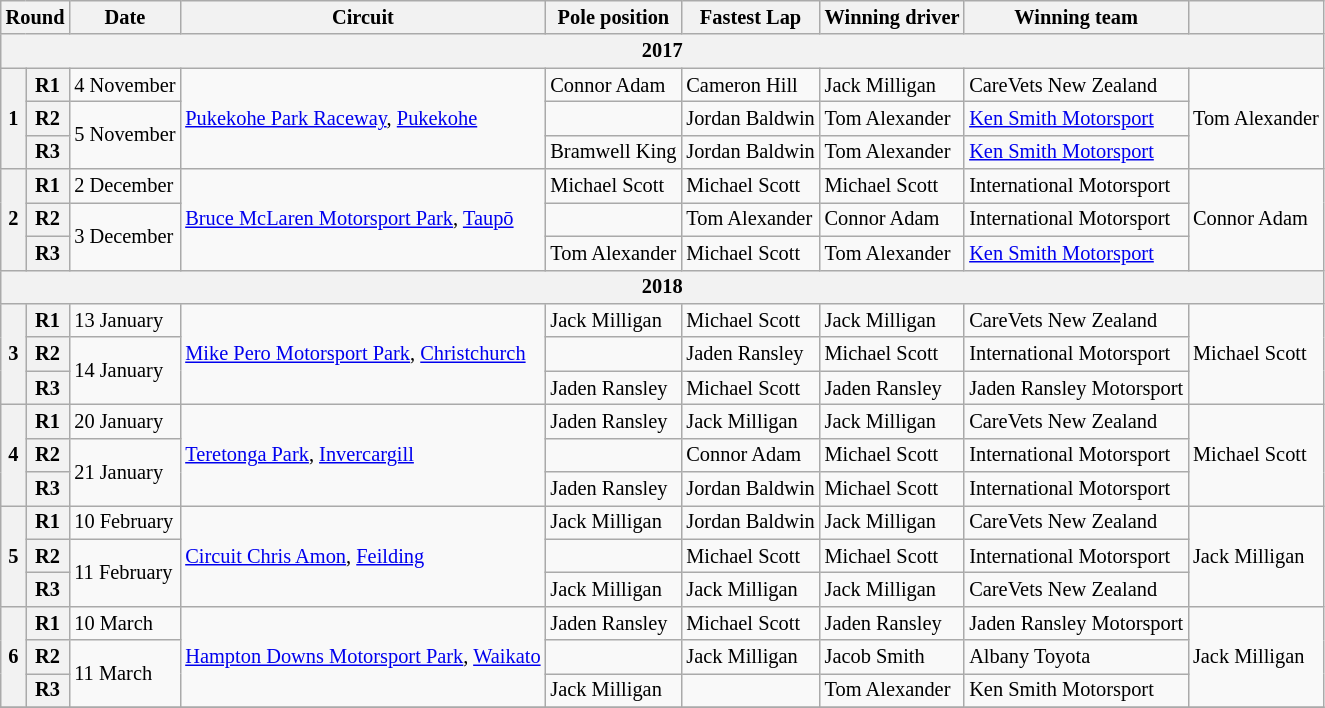<table class="wikitable" style="font-size: 85%">
<tr>
<th colspan=2>Round</th>
<th>Date</th>
<th>Circuit</th>
<th>Pole position</th>
<th>Fastest Lap</th>
<th>Winning driver</th>
<th>Winning team</th>
<th></th>
</tr>
<tr>
<th align="center" colspan=9>2017</th>
</tr>
<tr>
<th rowspan=3>1</th>
<th>R1</th>
<td>4 November</td>
<td rowspan=3><a href='#'>Pukekohe Park Raceway</a>, <a href='#'>Pukekohe</a></td>
<td> Connor Adam</td>
<td> Cameron Hill</td>
<td> Jack Milligan</td>
<td>CareVets New Zealand</td>
<td rowspan=3> Tom Alexander</td>
</tr>
<tr>
<th>R2</th>
<td rowspan=2>5 November</td>
<td></td>
<td> Jordan Baldwin</td>
<td> Tom Alexander</td>
<td><a href='#'>Ken Smith Motorsport</a></td>
</tr>
<tr>
<th>R3</th>
<td> Bramwell King</td>
<td> Jordan Baldwin</td>
<td> Tom Alexander</td>
<td><a href='#'>Ken Smith Motorsport</a></td>
</tr>
<tr>
<th rowspan=3>2</th>
<th>R1</th>
<td>2 December</td>
<td rowspan=3><a href='#'>Bruce McLaren Motorsport Park</a>, <a href='#'>Taupō</a></td>
<td> Michael Scott</td>
<td> Michael Scott</td>
<td> Michael Scott</td>
<td>International Motorsport</td>
<td rowspan=3> Connor Adam</td>
</tr>
<tr>
<th>R2</th>
<td rowspan=2>3 December</td>
<td></td>
<td> Tom Alexander</td>
<td> Connor Adam</td>
<td>International Motorsport</td>
</tr>
<tr>
<th>R3</th>
<td> Tom Alexander</td>
<td> Michael Scott</td>
<td> Tom Alexander</td>
<td><a href='#'>Ken Smith Motorsport</a></td>
</tr>
<tr>
<th align="center" colspan=9>2018</th>
</tr>
<tr>
<th rowspan=3>3</th>
<th>R1</th>
<td>13 January</td>
<td rowspan=3><a href='#'>Mike Pero Motorsport Park</a>, <a href='#'>Christchurch</a></td>
<td> Jack Milligan</td>
<td> Michael Scott</td>
<td> Jack Milligan</td>
<td>CareVets New Zealand</td>
<td rowspan=3> Michael Scott</td>
</tr>
<tr>
<th>R2</th>
<td rowspan=2>14 January</td>
<td></td>
<td> Jaden Ransley</td>
<td> Michael Scott</td>
<td>International Motorsport</td>
</tr>
<tr>
<th>R3</th>
<td> Jaden Ransley</td>
<td> Michael Scott</td>
<td> Jaden Ransley</td>
<td>Jaden Ransley Motorsport</td>
</tr>
<tr>
<th rowspan=3>4</th>
<th>R1</th>
<td>20 January</td>
<td rowspan=3><a href='#'>Teretonga Park</a>, <a href='#'>Invercargill</a></td>
<td> Jaden Ransley</td>
<td> Jack Milligan</td>
<td> Jack Milligan</td>
<td>CareVets New Zealand</td>
<td rowspan=3> Michael Scott</td>
</tr>
<tr>
<th>R2</th>
<td rowspan=2>21 January</td>
<td></td>
<td> Connor Adam</td>
<td> Michael Scott</td>
<td>International Motorsport</td>
</tr>
<tr>
<th>R3</th>
<td> Jaden Ransley</td>
<td> Jordan Baldwin</td>
<td> Michael Scott</td>
<td>International Motorsport</td>
</tr>
<tr>
<th rowspan=3>5</th>
<th>R1</th>
<td>10 February</td>
<td rowspan=3><a href='#'>Circuit Chris Amon</a>, <a href='#'>Feilding</a></td>
<td> Jack Milligan</td>
<td> Jordan Baldwin</td>
<td> Jack Milligan</td>
<td>CareVets New Zealand</td>
<td rowspan=3> Jack Milligan</td>
</tr>
<tr>
<th>R2</th>
<td rowspan=2>11 February</td>
<td></td>
<td> Michael Scott</td>
<td> Michael Scott</td>
<td>International Motorsport</td>
</tr>
<tr>
<th>R3</th>
<td> Jack Milligan</td>
<td> Jack Milligan</td>
<td> Jack Milligan</td>
<td>CareVets New Zealand</td>
</tr>
<tr>
<th rowspan=3>6</th>
<th>R1</th>
<td>10 March</td>
<td rowspan=3><a href='#'>Hampton Downs Motorsport Park</a>, <a href='#'>Waikato</a></td>
<td> Jaden Ransley</td>
<td> Michael Scott</td>
<td> Jaden Ransley</td>
<td>Jaden Ransley Motorsport</td>
<td rowspan=3> Jack Milligan</td>
</tr>
<tr>
<th>R2</th>
<td rowspan=2>11 March</td>
<td></td>
<td> Jack Milligan</td>
<td> Jacob Smith</td>
<td>Albany Toyota</td>
</tr>
<tr>
<th>R3</th>
<td> Jack Milligan</td>
<td></td>
<td> Tom Alexander</td>
<td>Ken Smith Motorsport</td>
</tr>
<tr>
</tr>
</table>
